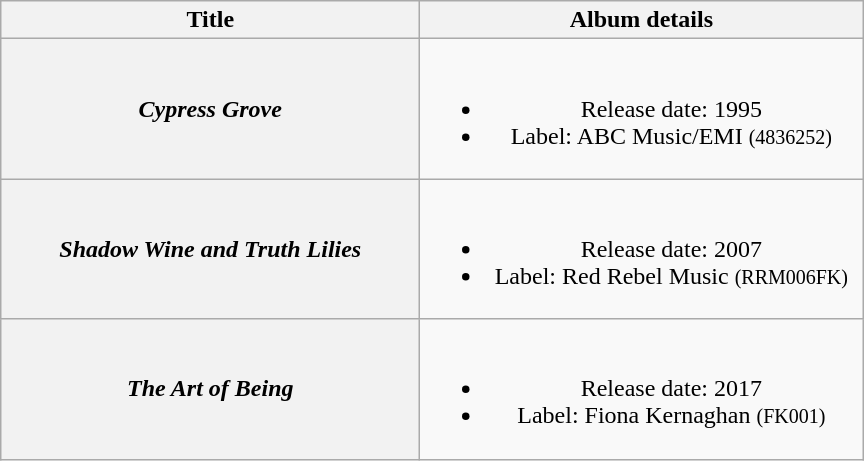<table class="wikitable plainrowheaders" style="text-align:center;" border="1">
<tr>
<th scope="col" rowspan="1" style="width:17em;">Title</th>
<th scope="col" rowspan="1" style="width:18em;">Album details</th>
</tr>
<tr>
<th scope="row"><em>Cypress Grove</em></th>
<td><br><ul><li>Release date: 1995</li><li>Label: ABC Music/EMI <small>(4836252)</small></li></ul></td>
</tr>
<tr>
<th scope="row"><em>Shadow Wine and Truth Lilies</em></th>
<td><br><ul><li>Release date: 2007</li><li>Label: Red Rebel Music <small>(RRM006FK)</small></li></ul></td>
</tr>
<tr>
<th scope="row"><em>The Art of Being</em></th>
<td><br><ul><li>Release date: 2017</li><li>Label: Fiona Kernaghan <small>(FK001)</small></li></ul></td>
</tr>
</table>
